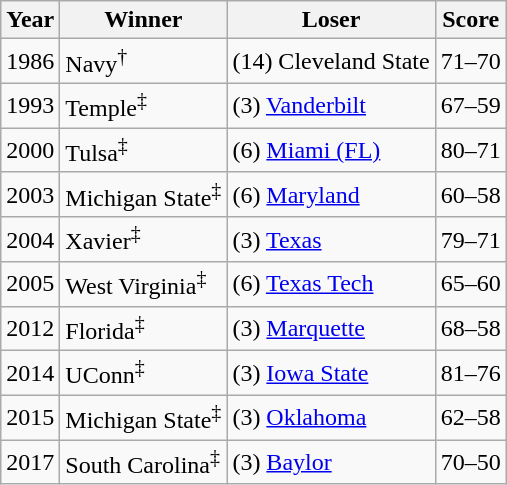<table class="wikitable">
<tr>
<th>Year</th>
<th>Winner</th>
<th>Loser</th>
<th>Score</th>
</tr>
<tr>
<td>1986</td>
<td>Navy<sup>†</sup></td>
<td>(14) Cleveland State</td>
<td>71–70</td>
</tr>
<tr>
<td>1993</td>
<td>Temple<sup>‡</sup></td>
<td>(3) <a href='#'>Vanderbilt</a></td>
<td>67–59</td>
</tr>
<tr>
<td>2000</td>
<td>Tulsa<sup>‡</sup></td>
<td>(6) <a href='#'>Miami (FL)</a></td>
<td>80–71</td>
</tr>
<tr>
<td>2003</td>
<td>Michigan State<sup>‡</sup></td>
<td>(6) <a href='#'>Maryland</a></td>
<td>60–58</td>
</tr>
<tr>
<td>2004</td>
<td>Xavier<sup>‡</sup></td>
<td>(3) <a href='#'>Texas</a></td>
<td>79–71</td>
</tr>
<tr>
<td>2005</td>
<td>West Virginia<sup>‡</sup></td>
<td>(6) <a href='#'>Texas Tech</a></td>
<td>65–60</td>
</tr>
<tr>
<td>2012</td>
<td>Florida<sup>‡</sup></td>
<td>(3) <a href='#'>Marquette</a></td>
<td>68–58</td>
</tr>
<tr>
<td>2014</td>
<td>UConn<sup>‡</sup></td>
<td>(3) <a href='#'>Iowa State</a></td>
<td>81–76</td>
</tr>
<tr>
<td>2015</td>
<td>Michigan State<sup>‡</sup></td>
<td>(3) <a href='#'>Oklahoma</a></td>
<td>62–58</td>
</tr>
<tr>
<td>2017</td>
<td>South Carolina<sup>‡</sup></td>
<td>(3) <a href='#'>Baylor</a></td>
<td>70–50</td>
</tr>
</table>
